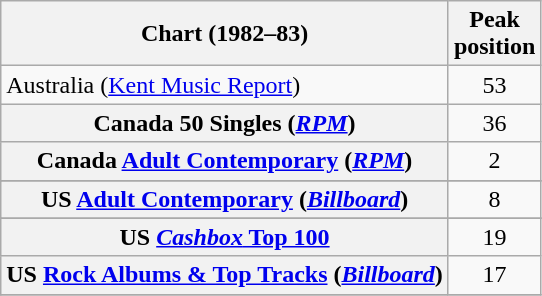<table class="wikitable sortable plainrowheaders" style="text-align:center;">
<tr>
<th scope="col">Chart (1982–83)</th>
<th scope="col">Peak<br>position</th>
</tr>
<tr>
<td align="left">Australia (<a href='#'>Kent Music Report</a>)</td>
<td style="text-align:center;">53</td>
</tr>
<tr>
<th scope="row">Canada 50 Singles (<em><a href='#'>RPM</a></em>)</th>
<td style="text-align:center;">36</td>
</tr>
<tr>
<th scope="row">Canada <a href='#'>Adult Contemporary</a> (<em><a href='#'>RPM</a></em>)</th>
<td style="text-align:center;">2</td>
</tr>
<tr>
</tr>
<tr>
<th scope="row">US <a href='#'>Adult Contemporary</a> (<em><a href='#'>Billboard</a></em>)</th>
<td style="text-align:center;">8</td>
</tr>
<tr>
</tr>
<tr>
<th scope="row">US <a href='#'><em>Cashbox</em> Top 100</a></th>
<td align="center">19</td>
</tr>
<tr>
<th scope="row">US <a href='#'>Rock Albums & Top Tracks</a> (<em><a href='#'>Billboard</a></em>)</th>
<td style="text-align:center;">17</td>
</tr>
<tr>
</tr>
</table>
